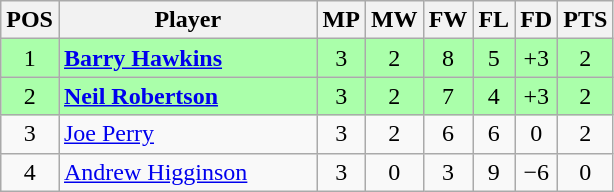<table class="wikitable" style="text-align: center;">
<tr>
<th width=20>POS</th>
<th width=165>Player</th>
<th width=20>MP</th>
<th width=20>MW</th>
<th width=20>FW</th>
<th width=20>FL</th>
<th width=20>FD</th>
<th width=20>PTS</th>
</tr>
<tr style="background:#aaffaa;">
<td>1</td>
<td style="text-align:left;"> <strong><a href='#'>Barry Hawkins</a></strong></td>
<td>3</td>
<td>2</td>
<td>8</td>
<td>5</td>
<td>+3</td>
<td>2</td>
</tr>
<tr style="background:#aaffaa;">
<td>2</td>
<td style="text-align:left;"> <strong><a href='#'>Neil Robertson</a></strong></td>
<td>3</td>
<td>2</td>
<td>7</td>
<td>4</td>
<td>+3</td>
<td>2</td>
</tr>
<tr>
<td>3</td>
<td style="text-align:left;"> <a href='#'>Joe Perry</a></td>
<td>3</td>
<td>2</td>
<td>6</td>
<td>6</td>
<td>0</td>
<td>2</td>
</tr>
<tr>
<td>4</td>
<td style="text-align:left;"> <a href='#'>Andrew Higginson</a></td>
<td>3</td>
<td>0</td>
<td>3</td>
<td>9</td>
<td>−6</td>
<td>0</td>
</tr>
</table>
